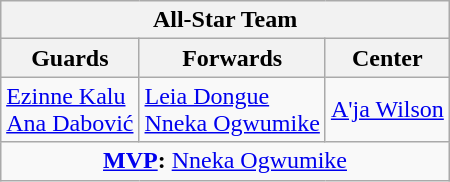<table class=wikitable style="margin:auto">
<tr>
<th colspan=3 align=center>All-Star Team</th>
</tr>
<tr>
<th>Guards</th>
<th>Forwards</th>
<th>Center</th>
</tr>
<tr>
<td> <a href='#'>Ezinne Kalu</a><br> <a href='#'>Ana Dabović</a></td>
<td valign=center> <a href='#'>Leia Dongue</a><br> <a href='#'>Nneka Ogwumike</a></td>
<td> <a href='#'>A'ja Wilson</a></td>
</tr>
<tr>
<td colspan=3 align=center><strong><a href='#'>MVP</a>:</strong>  <a href='#'>Nneka Ogwumike</a></td>
</tr>
</table>
